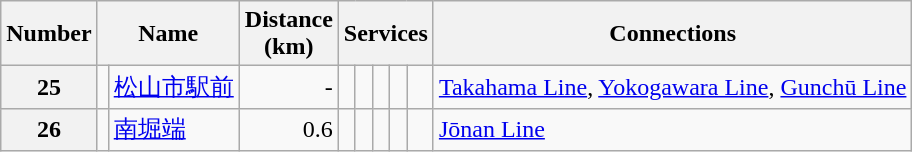<table class="wikitable" rules="all">
<tr>
<th>Number</th>
<th colspan="2">Name</th>
<th style="width:3em;">Distance (km)</th>
<th colspan="5">Services</th>
<th>Connections</th>
</tr>
<tr>
<th>25</th>
<td></td>
<td><a href='#'>松山市駅前</a></td>
<td style="text-align:right;">-</td>
<td style="text-align: center"></td>
<td style="text-align: center"></td>
<td style="text-align: center"></td>
<td style="text-align: center"></td>
<td style="text-align: center"></td>
<td> <a href='#'>Takahama Line</a>,  <a href='#'>Yokogawara Line</a>,  <a href='#'>Gunchū Line</a></td>
</tr>
<tr>
<th>26</th>
<td></td>
<td><a href='#'>南堀端</a></td>
<td style="text-align:right;">0.6</td>
<td style="text-align: center"></td>
<td style="text-align: center"></td>
<td style="text-align: center"></td>
<td style="text-align: center"></td>
<td> </td>
<td><a href='#'>Jōnan Line</a></td>
</tr>
</table>
